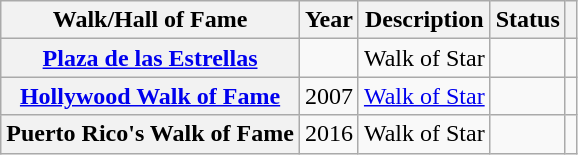<table class="wikitable sortable plainrowheaders">
<tr>
<th scope="col">Walk/Hall of Fame</th>
<th scope="col">Year</th>
<th scope="col">Description</th>
<th scope="col">Status</th>
<th scope="col" class="unsortable"></th>
</tr>
<tr>
<th scope="row"><a href='#'>Plaza de las Estrellas</a></th>
<td></td>
<td>Walk of Star</td>
<td></td>
<td style="text-align:center;"></td>
</tr>
<tr>
<th scope="row"><a href='#'>Hollywood Walk of Fame</a></th>
<td>2007</td>
<td><a href='#'>Walk of Star</a></td>
<td></td>
<td style="text-align:center;"></td>
</tr>
<tr>
<th scope="row">Puerto Rico's Walk of Fame</th>
<td>2016</td>
<td>Walk of Star</td>
<td></td>
<td style="text-align:center;"></td>
</tr>
</table>
